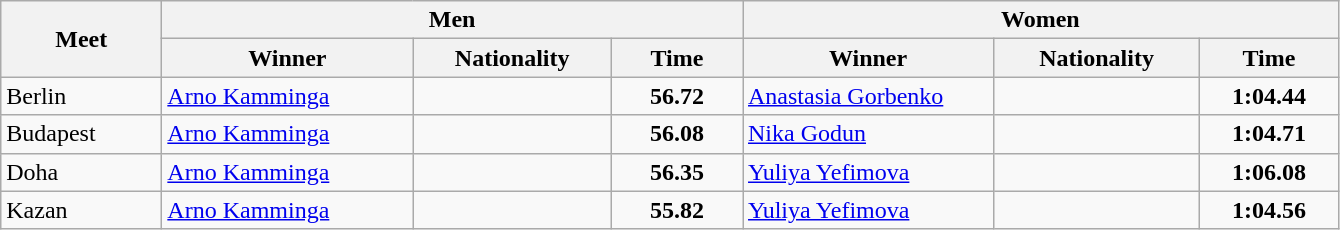<table class="wikitable">
<tr>
<th width=100 rowspan=2>Meet</th>
<th colspan=3>Men</th>
<th colspan=3>Women</th>
</tr>
<tr>
<th width=160>Winner</th>
<th width=125>Nationality</th>
<th width=80>Time</th>
<th width=160>Winner</th>
<th width=130>Nationality</th>
<th width=85>Time</th>
</tr>
<tr>
<td>Berlin</td>
<td><a href='#'>Arno Kamminga</a></td>
<td></td>
<td align=center><strong>56.72</strong></td>
<td><a href='#'>Anastasia Gorbenko</a></td>
<td></td>
<td align=center><strong>1:04.44</strong></td>
</tr>
<tr>
<td>Budapest</td>
<td><a href='#'>Arno Kamminga</a></td>
<td></td>
<td align=center><strong>56.08</strong></td>
<td><a href='#'>Nika Godun</a></td>
<td></td>
<td align=center><strong>1:04.71</strong></td>
</tr>
<tr>
<td>Doha</td>
<td><a href='#'>Arno Kamminga</a></td>
<td></td>
<td align=center><strong>56.35</strong></td>
<td><a href='#'>Yuliya Yefimova</a></td>
<td></td>
<td align=center><strong>1:06.08</strong></td>
</tr>
<tr>
<td>Kazan</td>
<td><a href='#'>Arno Kamminga</a></td>
<td></td>
<td align=center><strong>55.82</strong></td>
<td><a href='#'>Yuliya Yefimova</a></td>
<td></td>
<td align=center><strong>1:04.56</strong></td>
</tr>
</table>
